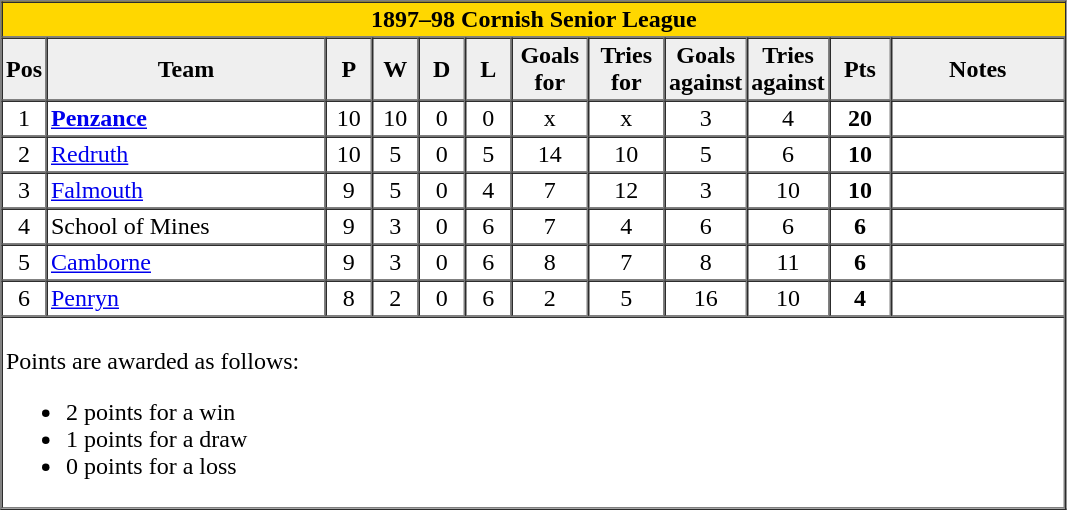<table border="1" cellpadding="2" cellspacing="0">
<tr bgcolor="gold">
<th colspan=13 style="border-right:0px;";>1897–98 Cornish Senior League</th>
</tr>
<tr bgcolor="#efefef">
<th width="20">Pos</th>
<th width="180">Team</th>
<th width="25">P</th>
<th width="25">W</th>
<th width="25">D</th>
<th width="25">L</th>
<th width="45">Goals for</th>
<th width="45">Tries for</th>
<th width="35">Goals against</th>
<th width="35">Tries against</th>
<th width="35">Pts</th>
<th width="110">Notes</th>
</tr>
<tr align=center>
<td>1</td>
<td align=left><strong><a href='#'>Penzance</a></strong></td>
<td>10</td>
<td>10</td>
<td>0</td>
<td>0</td>
<td>x</td>
<td>x</td>
<td>3</td>
<td>4</td>
<td><strong>20</strong></td>
<td align=left></td>
</tr>
<tr align=center>
<td>2</td>
<td align=left><a href='#'>Redruth</a></td>
<td>10</td>
<td>5</td>
<td>0</td>
<td>5</td>
<td>14</td>
<td>10</td>
<td>5</td>
<td>6</td>
<td><strong>10</strong></td>
<td></td>
</tr>
<tr align=center>
<td>3</td>
<td align=left><a href='#'>Falmouth</a></td>
<td>9</td>
<td>5</td>
<td>0</td>
<td>4</td>
<td>7</td>
<td>12</td>
<td>3</td>
<td>10</td>
<td><strong>10</strong></td>
<td></td>
</tr>
<tr align=center>
<td>4</td>
<td align=left>School of Mines</td>
<td>9</td>
<td>3</td>
<td>0</td>
<td>6</td>
<td>7</td>
<td>4</td>
<td>6</td>
<td>6</td>
<td><strong>6</strong></td>
<td></td>
</tr>
<tr align=center>
<td>5</td>
<td align=left><a href='#'>Camborne</a></td>
<td>9</td>
<td>3</td>
<td>0</td>
<td>6</td>
<td>8</td>
<td>7</td>
<td>8</td>
<td>11</td>
<td><strong>6</strong></td>
<td></td>
</tr>
<tr align=center>
<td>6</td>
<td align=left><a href='#'>Penryn</a></td>
<td>8</td>
<td>2</td>
<td>0</td>
<td>6</td>
<td>2</td>
<td>5</td>
<td>16</td>
<td>10</td>
<td><strong>4</strong></td>
<td></td>
</tr>
<tr>
</tr>
<tr bgcolor=#ffffff>
<td colspan="13"><br>Points are awarded as follows:<ul><li>2 points for a win</li><li>1 points for a draw</li><li>0 points for a loss</li></ul></td>
</tr>
</table>
